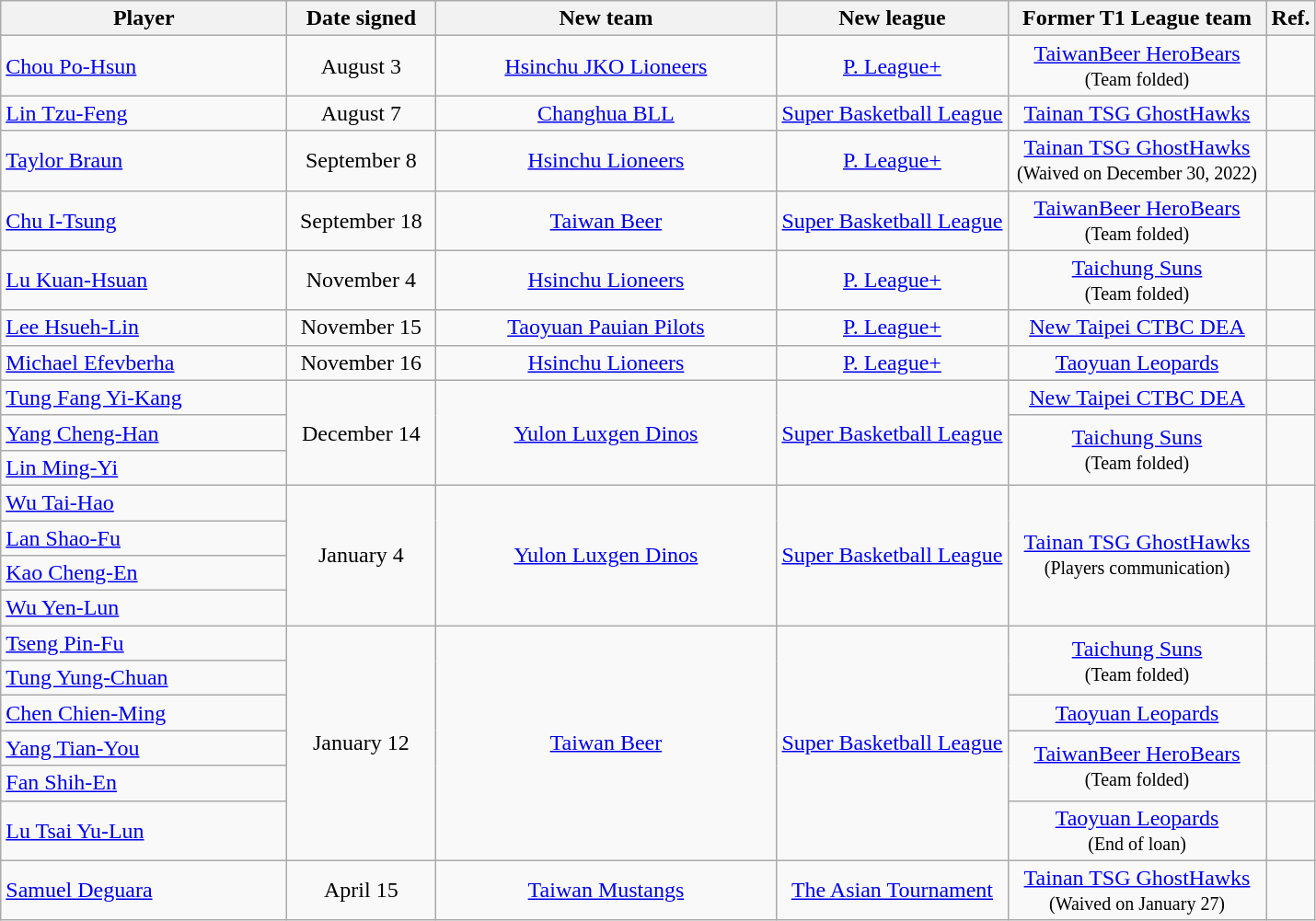<table class="wikitable sortable" style="text-align:left">
<tr>
<th style="width:200px">Player</th>
<th style="width:100px">Date signed</th>
<th style="width:240px">New team</th>
<th style="width:160px">New league</th>
<th style="width:180px">Former T1 League team</th>
<th class="unsortable">Ref.</th>
</tr>
<tr>
<td align="left"><a href='#'>Chou Po-Hsun</a></td>
<td align="center">August 3</td>
<td align="center"><a href='#'>Hsinchu JKO Lioneers</a></td>
<td align="center"><a href='#'>P. League+</a></td>
<td align="center"><a href='#'>TaiwanBeer HeroBears</a><br><small>(Team folded)</small></td>
<td align="center"></td>
</tr>
<tr>
<td align="left"><a href='#'>Lin Tzu-Feng</a></td>
<td align="center">August 7</td>
<td align="center"><a href='#'>Changhua BLL</a></td>
<td align="center"><a href='#'>Super Basketball League</a></td>
<td align="center"><a href='#'>Tainan TSG GhostHawks</a></td>
<td align="center"></td>
</tr>
<tr>
<td align="left"><a href='#'>Taylor Braun</a></td>
<td align="center">September 8</td>
<td align="center"><a href='#'>Hsinchu Lioneers</a></td>
<td align="center"><a href='#'>P. League+</a></td>
<td align="center"><a href='#'>Tainan TSG GhostHawks</a><br><small>(Waived on December 30, 2022)</small></td>
<td align="center"></td>
</tr>
<tr>
<td align="left"><a href='#'>Chu I-Tsung</a></td>
<td align="center">September 18</td>
<td align="center"><a href='#'>Taiwan Beer</a></td>
<td align="center"><a href='#'>Super Basketball League</a></td>
<td align="center"><a href='#'>TaiwanBeer HeroBears</a><br><small>(Team folded)</small></td>
<td align="center"></td>
</tr>
<tr>
<td align="left"><a href='#'>Lu Kuan-Hsuan</a></td>
<td align="center">November 4</td>
<td align="center"><a href='#'>Hsinchu Lioneers</a></td>
<td align="center"><a href='#'>P. League+</a></td>
<td align="center"><a href='#'>Taichung Suns</a><br><small>(Team folded)</small></td>
<td align="center"></td>
</tr>
<tr>
<td align="left"><a href='#'>Lee Hsueh-Lin</a></td>
<td align="center">November 15</td>
<td align="center"><a href='#'>Taoyuan Pauian Pilots</a></td>
<td align="center"><a href='#'>P. League+</a></td>
<td align="center"><a href='#'>New Taipei CTBC DEA</a></td>
<td align="center"></td>
</tr>
<tr>
<td align="left"><a href='#'>Michael Efevberha</a></td>
<td align="center">November 16</td>
<td align="center"><a href='#'>Hsinchu Lioneers</a></td>
<td align="center"><a href='#'>P. League+</a></td>
<td align="center"><a href='#'>Taoyuan Leopards</a></td>
<td align="center"></td>
</tr>
<tr>
<td align="left"><a href='#'>Tung Fang Yi-Kang</a></td>
<td rowspan=3 align="center">December 14</td>
<td rowspan=3 align="center"><a href='#'>Yulon Luxgen Dinos</a></td>
<td rowspan=3 align="center"><a href='#'>Super Basketball League</a></td>
<td align="center"><a href='#'>New Taipei CTBC DEA</a></td>
<td align="center"></td>
</tr>
<tr>
<td align="left"><a href='#'>Yang Cheng-Han</a></td>
<td rowspan=2 align="center"><a href='#'>Taichung Suns</a><br><small>(Team folded)</small></td>
<td rowspan=2 align="center"></td>
</tr>
<tr>
<td align="left"><a href='#'>Lin Ming-Yi</a></td>
</tr>
<tr>
<td align="left"><a href='#'>Wu Tai-Hao</a></td>
<td rowspan=4 align="center">January 4</td>
<td rowspan=4 align="center"><a href='#'>Yulon Luxgen Dinos</a></td>
<td rowspan=4 align="center"><a href='#'>Super Basketball League</a></td>
<td rowspan=4 align="center"><a href='#'>Tainan TSG GhostHawks</a><br><small>(Players communication)</small></td>
<td rowspan=4 align="center"></td>
</tr>
<tr>
<td align="left"><a href='#'>Lan Shao-Fu</a></td>
</tr>
<tr>
<td align="left"><a href='#'>Kao Cheng-En</a></td>
</tr>
<tr>
<td align="left"><a href='#'>Wu Yen-Lun</a></td>
</tr>
<tr>
<td align="left"><a href='#'>Tseng Pin-Fu</a></td>
<td rowspan=6 align="center">January 12</td>
<td rowspan=6 align="center"><a href='#'>Taiwan Beer</a></td>
<td rowspan=6 align="center"><a href='#'>Super Basketball League</a></td>
<td rowspan=2 align="center"><a href='#'>Taichung Suns</a><br><small>(Team folded)</small></td>
<td rowspan=2 align="center"></td>
</tr>
<tr>
<td align="left"><a href='#'>Tung Yung-Chuan</a></td>
</tr>
<tr>
<td align="left"><a href='#'>Chen Chien-Ming</a></td>
<td align="center"><a href='#'>Taoyuan Leopards</a></td>
<td align="center"></td>
</tr>
<tr>
<td align="left"><a href='#'>Yang Tian-You</a></td>
<td rowspan=2 align="center"><a href='#'>TaiwanBeer HeroBears</a><br><small>(Team folded)</small></td>
<td rowspan=2 align="center"></td>
</tr>
<tr>
<td align="left"><a href='#'>Fan Shih-En</a></td>
</tr>
<tr>
<td align="left"><a href='#'>Lu Tsai Yu-Lun</a></td>
<td align="center"><a href='#'>Taoyuan Leopards</a><br><small>(End of loan)</small></td>
<td align="center"></td>
</tr>
<tr>
<td align="left"><a href='#'>Samuel Deguara</a></td>
<td align="center">April 15</td>
<td align="center"><a href='#'>Taiwan Mustangs</a></td>
<td align="center"><a href='#'>The Asian Tournament</a></td>
<td align="center"><a href='#'>Tainan TSG GhostHawks</a><br><small>(Waived on January 27)</small></td>
<td align="center"></td>
</tr>
</table>
